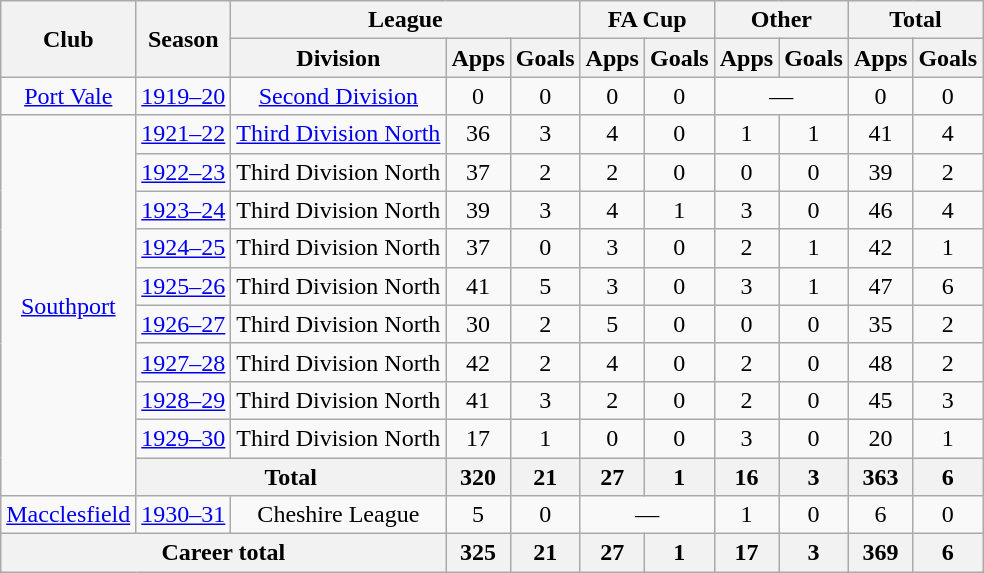<table class="wikitable" style="text-align: center;">
<tr>
<th rowspan="2">Club</th>
<th rowspan="2">Season</th>
<th colspan="3">League</th>
<th colspan="2">FA Cup</th>
<th colspan="2">Other</th>
<th colspan="2">Total</th>
</tr>
<tr>
<th>Division</th>
<th>Apps</th>
<th>Goals</th>
<th>Apps</th>
<th>Goals</th>
<th>Apps</th>
<th>Goals</th>
<th>Apps</th>
<th>Goals</th>
</tr>
<tr>
<td><a href='#'>Port Vale</a></td>
<td><a href='#'>1919–20</a></td>
<td><a href='#'>Second Division</a></td>
<td>0</td>
<td>0</td>
<td>0</td>
<td>0</td>
<td colspan="2">—</td>
<td>0</td>
<td>0</td>
</tr>
<tr>
<td rowspan="10"><a href='#'>Southport</a></td>
<td><a href='#'>1921–22</a></td>
<td><a href='#'>Third Division North</a></td>
<td>36</td>
<td>3</td>
<td>4</td>
<td>0</td>
<td>1</td>
<td>1</td>
<td>41</td>
<td>4</td>
</tr>
<tr>
<td><a href='#'>1922–23</a></td>
<td>Third Division North</td>
<td>37</td>
<td>2</td>
<td>2</td>
<td>0</td>
<td>0</td>
<td>0</td>
<td>39</td>
<td>2</td>
</tr>
<tr>
<td><a href='#'>1923–24</a></td>
<td>Third Division North</td>
<td>39</td>
<td>3</td>
<td>4</td>
<td>1</td>
<td>3</td>
<td>0</td>
<td>46</td>
<td>4</td>
</tr>
<tr>
<td><a href='#'>1924–25</a></td>
<td>Third Division North</td>
<td>37</td>
<td>0</td>
<td>3</td>
<td>0</td>
<td>2</td>
<td>1</td>
<td>42</td>
<td>1</td>
</tr>
<tr>
<td><a href='#'>1925–26</a></td>
<td>Third Division North</td>
<td>41</td>
<td>5</td>
<td>3</td>
<td>0</td>
<td>3</td>
<td>1</td>
<td>47</td>
<td>6</td>
</tr>
<tr>
<td><a href='#'>1926–27</a></td>
<td>Third Division North</td>
<td>30</td>
<td>2</td>
<td>5</td>
<td>0</td>
<td>0</td>
<td>0</td>
<td>35</td>
<td>2</td>
</tr>
<tr>
<td><a href='#'>1927–28</a></td>
<td>Third Division North</td>
<td>42</td>
<td>2</td>
<td>4</td>
<td>0</td>
<td>2</td>
<td>0</td>
<td>48</td>
<td>2</td>
</tr>
<tr>
<td><a href='#'>1928–29</a></td>
<td>Third Division North</td>
<td>41</td>
<td>3</td>
<td>2</td>
<td>0</td>
<td>2</td>
<td>0</td>
<td>45</td>
<td>3</td>
</tr>
<tr>
<td><a href='#'>1929–30</a></td>
<td>Third Division North</td>
<td>17</td>
<td>1</td>
<td>0</td>
<td>0</td>
<td>3</td>
<td>0</td>
<td>20</td>
<td>1</td>
</tr>
<tr>
<th colspan="2">Total</th>
<th>320</th>
<th>21</th>
<th>27</th>
<th>1</th>
<th>16</th>
<th>3</th>
<th>363</th>
<th>6</th>
</tr>
<tr>
<td><a href='#'>Macclesfield</a></td>
<td><a href='#'>1930–31</a></td>
<td>Cheshire League</td>
<td>5</td>
<td>0</td>
<td colspan="2">—</td>
<td>1</td>
<td>0</td>
<td>6</td>
<td>0</td>
</tr>
<tr>
<th colspan="3">Career total</th>
<th>325</th>
<th>21</th>
<th>27</th>
<th>1</th>
<th>17</th>
<th>3</th>
<th>369</th>
<th>6</th>
</tr>
</table>
